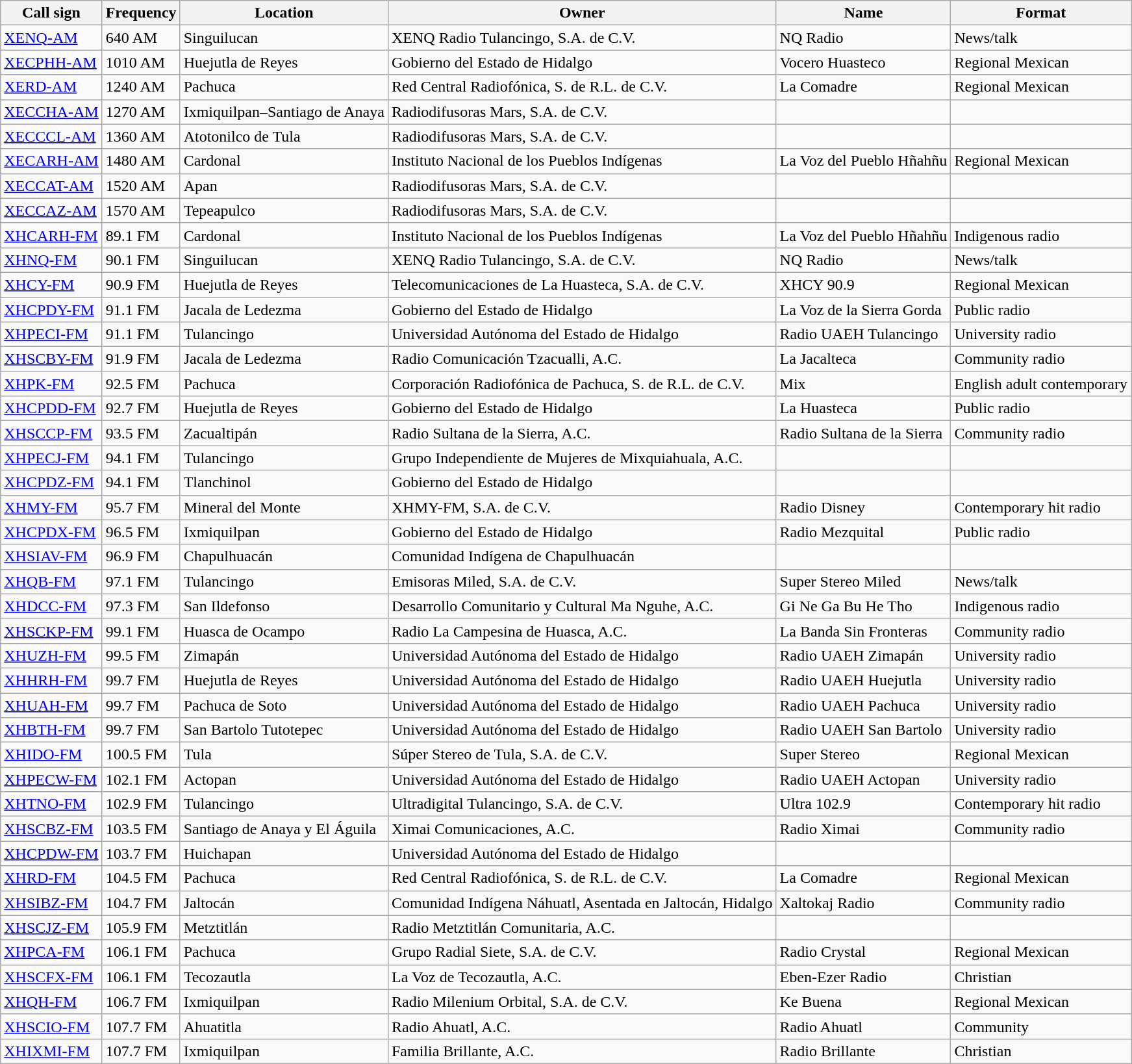<table class="wikitable sortable">
<tr>
<th>Call sign</th>
<th>Frequency</th>
<th>Location</th>
<th>Owner</th>
<th>Name</th>
<th>Format</th>
</tr>
<tr>
<td><a href='#'>XENQ-AM</a></td>
<td>640 AM</td>
<td>Singuilucan</td>
<td>XENQ Radio Tulancingo, S.A. de C.V.</td>
<td>NQ Radio</td>
<td>News/talk</td>
</tr>
<tr>
<td><a href='#'>XECPHH-AM</a></td>
<td>1010 AM</td>
<td>Huejutla de Reyes</td>
<td>Gobierno del Estado de Hidalgo</td>
<td>Vocero Huasteco</td>
<td>Regional Mexican</td>
</tr>
<tr>
<td><a href='#'>XERD-AM</a></td>
<td>1240 AM</td>
<td>Pachuca</td>
<td>Red Central Radiofónica, S. de R.L. de C.V.</td>
<td>La Comadre</td>
<td>Regional Mexican</td>
</tr>
<tr>
<td><a href='#'>XECCHA-AM</a></td>
<td>1270 AM</td>
<td>Ixmiquilpan–Santiago de Anaya</td>
<td>Radiodifusoras Mars, S.A. de C.V.</td>
<td></td>
<td></td>
</tr>
<tr>
<td><a href='#'>XECCCL-AM</a></td>
<td>1360 AM</td>
<td>Atotonilco de Tula</td>
<td>Radiodifusoras Mars, S.A. de C.V.</td>
<td></td>
<td></td>
</tr>
<tr>
<td><a href='#'>XECARH-AM</a></td>
<td>1480 AM</td>
<td>Cardonal</td>
<td>Instituto Nacional de los Pueblos Indígenas</td>
<td>La Voz del Pueblo Hñahñu</td>
<td>Regional Mexican</td>
</tr>
<tr>
<td><a href='#'>XECCAT-AM</a></td>
<td>1520 AM</td>
<td>Apan</td>
<td>Radiodifusoras Mars, S.A. de C.V.</td>
<td></td>
<td></td>
</tr>
<tr>
<td><a href='#'>XECCAZ-AM</a></td>
<td>1570 AM</td>
<td>Tepeapulco</td>
<td>Radiodifusoras Mars, S.A. de C.V.</td>
<td></td>
<td></td>
</tr>
<tr>
<td><a href='#'>XHCARH-FM</a></td>
<td>89.1 FM</td>
<td>Cardonal</td>
<td>Instituto Nacional de los Pueblos Indígenas</td>
<td>La Voz del Pueblo Hñahñu</td>
<td>Indigenous radio</td>
</tr>
<tr>
<td><a href='#'>XHNQ-FM</a></td>
<td>90.1 FM</td>
<td>Singuilucan</td>
<td>XENQ Radio Tulancingo, S.A. de C.V.</td>
<td>NQ Radio</td>
<td>News/talk</td>
</tr>
<tr>
<td><a href='#'>XHCY-FM</a></td>
<td>90.9 FM</td>
<td>Huejutla de Reyes</td>
<td>Telecomunicaciones de La Huasteca, S.A. de C.V.</td>
<td>XHCY 90.9</td>
<td>Regional Mexican</td>
</tr>
<tr>
<td><a href='#'>XHCPDY-FM</a></td>
<td>91.1 FM</td>
<td>Jacala de Ledezma</td>
<td>Gobierno del Estado de Hidalgo</td>
<td>La Voz de la Sierra Gorda</td>
<td>Public radio</td>
</tr>
<tr>
<td><a href='#'>XHPECI-FM</a></td>
<td>91.1 FM</td>
<td>Tulancingo</td>
<td>Universidad Autónoma del Estado de Hidalgo</td>
<td>Radio UAEH Tulancingo</td>
<td>University radio</td>
</tr>
<tr>
<td><a href='#'>XHSCBY-FM</a></td>
<td>91.9 FM</td>
<td>Jacala de Ledezma</td>
<td>Radio Comunicación Tzacualli, A.C.</td>
<td>La Jacalteca</td>
<td>Community radio</td>
</tr>
<tr>
<td><a href='#'>XHPK-FM</a></td>
<td>92.5 FM</td>
<td>Pachuca</td>
<td>Corporación Radiofónica de Pachuca, S. de R.L. de C.V.</td>
<td>Mix</td>
<td>English adult contemporary</td>
</tr>
<tr>
<td><a href='#'>XHCPDD-FM</a></td>
<td>92.7 FM</td>
<td>Huejutla de Reyes</td>
<td>Gobierno del Estado de Hidalgo</td>
<td>La Huasteca</td>
<td>Public radio</td>
</tr>
<tr>
<td><a href='#'>XHSCCP-FM</a></td>
<td>93.5 FM</td>
<td>Zacualtipán</td>
<td>Radio Sultana de la Sierra, A.C.</td>
<td>Radio Sultana de la Sierra</td>
<td>Community radio</td>
</tr>
<tr>
<td><a href='#'>XHPECJ-FM</a></td>
<td>94.1 FM</td>
<td>Tulancingo</td>
<td>Grupo Independiente de Mujeres de Mixquiahuala, A.C.</td>
<td></td>
<td></td>
</tr>
<tr>
<td><a href='#'>XHCPDZ-FM</a></td>
<td>94.1 FM</td>
<td>Tlanchinol</td>
<td>Gobierno del Estado de Hidalgo</td>
<td></td>
<td></td>
</tr>
<tr>
<td><a href='#'>XHMY-FM</a></td>
<td>95.7 FM</td>
<td>Mineral del Monte</td>
<td>XHMY-FM, S.A. de C.V.</td>
<td>Radio Disney</td>
<td>Contemporary hit radio</td>
</tr>
<tr>
<td><a href='#'>XHCPDX-FM</a></td>
<td>96.5 FM</td>
<td>Ixmiquilpan</td>
<td>Gobierno del Estado de Hidalgo</td>
<td>Radio Mezquital</td>
<td>Public radio</td>
</tr>
<tr>
<td><a href='#'>XHSIAV-FM</a></td>
<td>96.9 FM</td>
<td>Chapulhuacán</td>
<td>Comunidad Indígena de Chapulhuacán</td>
<td></td>
<td></td>
</tr>
<tr>
<td><a href='#'>XHQB-FM</a></td>
<td>97.1 FM</td>
<td>Tulancingo</td>
<td>Emisoras Miled, S.A. de C.V.</td>
<td>Super Stereo Miled</td>
<td>News/talk</td>
</tr>
<tr>
<td><a href='#'>XHDCC-FM</a></td>
<td>97.3 FM</td>
<td>San Ildefonso</td>
<td>Desarrollo Comunitario y Cultural Ma Nguhe, A.C.</td>
<td>Gi Ne Ga Bu He Tho</td>
<td>Indigenous radio</td>
</tr>
<tr>
<td><a href='#'>XHSCKP-FM</a></td>
<td>99.1 FM</td>
<td>Huasca de Ocampo</td>
<td>Radio La Campesina de Huasca, A.C.</td>
<td>La Banda Sin Fronteras</td>
<td>Community radio</td>
</tr>
<tr>
<td><a href='#'>XHUZH-FM</a></td>
<td>99.5 FM</td>
<td>Zimapán</td>
<td>Universidad Autónoma del Estado de Hidalgo</td>
<td>Radio UAEH Zimapán</td>
<td>University radio</td>
</tr>
<tr>
<td><a href='#'>XHHRH-FM</a></td>
<td>99.7 FM</td>
<td>Huejutla de Reyes</td>
<td>Universidad Autónoma del Estado de Hidalgo</td>
<td>Radio UAEH Huejutla</td>
<td>University radio</td>
</tr>
<tr>
<td><a href='#'>XHUAH-FM</a></td>
<td>99.7 FM</td>
<td>Pachuca de Soto</td>
<td>Universidad Autónoma del Estado de Hidalgo</td>
<td>Radio UAEH Pachuca</td>
<td>University radio</td>
</tr>
<tr>
<td><a href='#'>XHBTH-FM</a></td>
<td>99.7 FM</td>
<td>San Bartolo Tutotepec</td>
<td>Universidad Autónoma del Estado de Hidalgo</td>
<td>Radio UAEH San Bartolo</td>
<td>University radio</td>
</tr>
<tr>
<td><a href='#'>XHIDO-FM</a></td>
<td>100.5 FM</td>
<td>Tula</td>
<td>Súper Stereo de Tula, S.A. de C.V.</td>
<td>Super Stereo</td>
<td>Regional Mexican</td>
</tr>
<tr>
<td><a href='#'>XHPECW-FM</a></td>
<td>102.1 FM</td>
<td>Actopan</td>
<td>Universidad Autónoma del Estado de Hidalgo</td>
<td>Radio UAEH Actopan</td>
<td>University radio</td>
</tr>
<tr>
<td><a href='#'>XHTNO-FM</a></td>
<td>102.9 FM</td>
<td>Tulancingo</td>
<td>Ultradigital Tulancingo, S.A. de C.V.</td>
<td>Ultra 102.9</td>
<td>Contemporary hit radio</td>
</tr>
<tr>
<td><a href='#'>XHSCBZ-FM</a></td>
<td>103.5 FM</td>
<td>Santiago de Anaya y El Águila</td>
<td>Ximai Comunicaciones, A.C.</td>
<td>Radio Ximai</td>
<td>Community radio</td>
</tr>
<tr>
<td><a href='#'>XHCPDW-FM</a></td>
<td>103.7 FM</td>
<td>Huichapan</td>
<td>Universidad Autónoma del Estado de Hidalgo</td>
<td></td>
<td></td>
</tr>
<tr>
<td><a href='#'>XHRD-FM</a></td>
<td>104.5 FM</td>
<td>Pachuca</td>
<td>Red Central Radiofónica, S. de R.L. de C.V.</td>
<td>La Comadre</td>
<td>Regional Mexican</td>
</tr>
<tr>
<td><a href='#'>XHSIBZ-FM</a></td>
<td>104.7 FM</td>
<td>Jaltocán</td>
<td>Comunidad Indígena Náhuatl, Asentada en Jaltocán, Hidalgo</td>
<td>Xaltokaj Radio</td>
<td>Community radio</td>
</tr>
<tr>
<td><a href='#'>XHSCJZ-FM</a></td>
<td>105.9 FM</td>
<td>Metztitlán</td>
<td>Radio Metztitlán Comunitaria, A.C.</td>
<td></td>
<td></td>
</tr>
<tr>
<td><a href='#'>XHPCA-FM</a></td>
<td>106.1 FM</td>
<td>Pachuca</td>
<td>Grupo Radial Siete, S.A. de C.V.  </td>
<td>Radio Crystal</td>
<td>Regional Mexican</td>
</tr>
<tr>
<td><a href='#'>XHSCFX-FM</a></td>
<td>106.1 FM</td>
<td>Tecozautla</td>
<td>La Voz de Tecozautla, A.C.</td>
<td>Eben-Ezer Radio</td>
<td>Christian</td>
</tr>
<tr>
<td><a href='#'>XHQH-FM</a></td>
<td>106.7 FM</td>
<td>Ixmiquilpan</td>
<td>Radio Milenium Orbital, S.A. de C.V.</td>
<td>Ke Buena</td>
<td>Regional Mexican</td>
</tr>
<tr>
<td><a href='#'>XHSCIO-FM</a></td>
<td>107.7 FM</td>
<td>Ahuatitla</td>
<td>Radio Ahuatl, A.C.</td>
<td>Radio Ahuatl</td>
<td>Community</td>
</tr>
<tr>
<td><a href='#'>XHIXMI-FM</a></td>
<td>107.7 FM</td>
<td>Ixmiquilpan</td>
<td>Familia Brillante, A.C.</td>
<td>Radio Brillante</td>
<td>Christian</td>
</tr>
</table>
